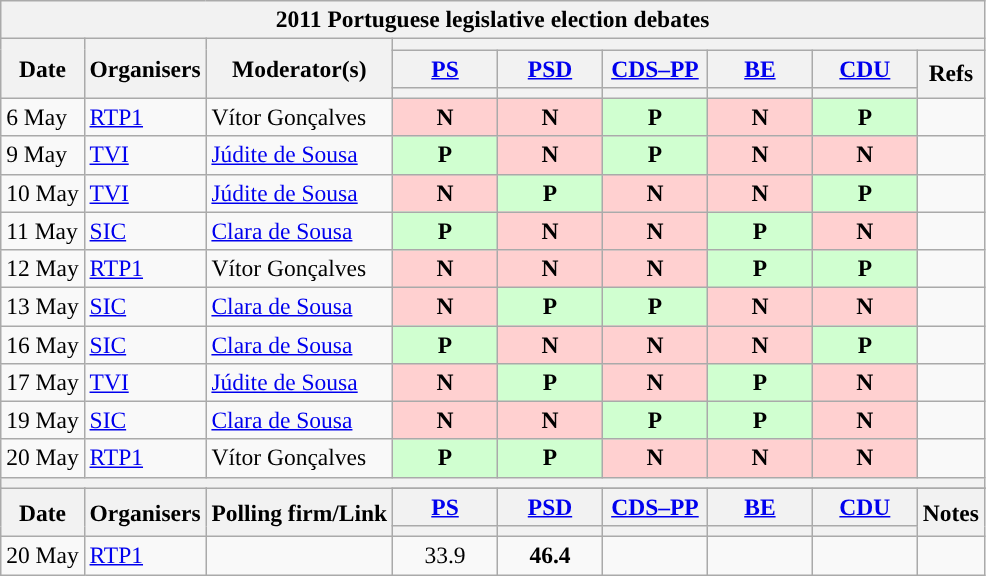<table class="wikitable" style="font-size:98%; text-align:center;">
<tr>
<th colspan="21">2011 Portuguese legislative election debates</th>
</tr>
<tr>
<th rowspan="3">Date</th>
<th rowspan="3">Organisers</th>
<th rowspan="3">Moderator(s)</th>
<th colspan="19">      </th>
</tr>
<tr>
<th scope="col" style="width:4em;"><a href='#'>PS</a><br></th>
<th scope="col" style="width:4em;"><a href='#'>PSD</a><br></th>
<th scope="col" style="width:4em;"><a href='#'>CDS–PP</a><br></th>
<th scope="col" style="width:4em;"><a href='#'>BE</a><br></th>
<th scope="col" style="width:4em;"><a href='#'>CDU</a><br></th>
<th rowspan="2">Refs</th>
</tr>
<tr>
<th style="background:"></th>
<th style="background:"></th>
<th style="background:"></th>
<th style="background:"></th>
<th style="background:"></th>
</tr>
<tr>
<td style="white-space:nowrap; text-align:left;">6 May</td>
<td style="white-space:nowrap; text-align:left;"><a href='#'>RTP1</a></td>
<td style="white-space:nowrap; text-align:left;">Vítor Gonçalves</td>
<td style="background:#FFD0D0;"><strong>N</strong></td>
<td style="background:#FFD0D0;"><strong>N</strong></td>
<td style="background:#D0FFD0;"><strong>P</strong></td>
<td style="background:#FFD0D0;"><strong>N</strong></td>
<td style="background:#D0FFD0;"><strong>P</strong></td>
<td></td>
</tr>
<tr>
<td style="white-space:nowrap; text-align:left;">9 May</td>
<td style="white-space:nowrap; text-align:left;"><a href='#'>TVI</a></td>
<td style="white-space:nowrap; text-align:left;"><a href='#'>Júdite de Sousa</a></td>
<td style="background:#D0FFD0;"><strong>P</strong></td>
<td style="background:#FFD0D0;"><strong>N</strong></td>
<td style="background:#D0FFD0;"><strong>P</strong></td>
<td style="background:#FFD0D0;"><strong>N</strong></td>
<td style="background:#FFD0D0;"><strong>N</strong></td>
<td></td>
</tr>
<tr>
<td style="white-space:nowrap; text-align:left;">10 May</td>
<td style="white-space:nowrap; text-align:left;"><a href='#'>TVI</a></td>
<td style="white-space:nowrap; text-align:left;"><a href='#'>Júdite de Sousa</a></td>
<td style="background:#FFD0D0;"><strong>N</strong></td>
<td style="background:#D0FFD0;"><strong>P</strong></td>
<td style="background:#FFD0D0;"><strong>N</strong></td>
<td style="background:#FFD0D0;"><strong>N</strong></td>
<td style="background:#D0FFD0;"><strong>P</strong></td>
<td></td>
</tr>
<tr>
<td style="white-space:nowrap; text-align:left;">11 May</td>
<td style="white-space:nowrap; text-align:left;"><a href='#'>SIC</a></td>
<td style="white-space:nowrap; text-align:left;"><a href='#'>Clara de Sousa</a></td>
<td style="background:#D0FFD0;"><strong>P</strong></td>
<td style="background:#FFD0D0;"><strong>N</strong></td>
<td style="background:#FFD0D0;"><strong>N</strong></td>
<td style="background:#D0FFD0;"><strong>P</strong></td>
<td style="background:#FFD0D0;"><strong>N</strong></td>
<td></td>
</tr>
<tr>
<td style="white-space:nowrap; text-align:left;">12 May</td>
<td style="white-space:nowrap; text-align:left;"><a href='#'>RTP1</a></td>
<td style="white-space:nowrap; text-align:left;">Vítor Gonçalves</td>
<td style="background:#FFD0D0;"><strong>N</strong></td>
<td style="background:#FFD0D0;"><strong>N</strong></td>
<td style="background:#FFD0D0;"><strong>N</strong></td>
<td style="background:#D0FFD0;"><strong>P</strong></td>
<td style="background:#D0FFD0;"><strong>P</strong></td>
<td></td>
</tr>
<tr>
<td style="white-space:nowrap; text-align:left;">13 May</td>
<td style="white-space:nowrap; text-align:left;"><a href='#'>SIC</a></td>
<td style="white-space:nowrap; text-align:left;"><a href='#'>Clara de Sousa</a></td>
<td style="background:#FFD0D0;"><strong>N</strong></td>
<td style="background:#D0FFD0;"><strong>P</strong></td>
<td style="background:#D0FFD0;"><strong>P</strong></td>
<td style="background:#FFD0D0;"><strong>N</strong></td>
<td style="background:#FFD0D0;"><strong>N</strong></td>
<td></td>
</tr>
<tr>
<td style="white-space:nowrap; text-align:left;">16 May</td>
<td style="white-space:nowrap; text-align:left;"><a href='#'>SIC</a></td>
<td style="white-space:nowrap; text-align:left;"><a href='#'>Clara de Sousa</a></td>
<td style="background:#D0FFD0;"><strong>P</strong></td>
<td style="background:#FFD0D0;"><strong>N</strong></td>
<td style="background:#FFD0D0;"><strong>N</strong></td>
<td style="background:#FFD0D0;"><strong>N</strong></td>
<td style="background:#D0FFD0;"><strong>P</strong></td>
<td></td>
</tr>
<tr>
<td style="white-space:nowrap; text-align:left;">17 May</td>
<td style="white-space:nowrap; text-align:left;"><a href='#'>TVI</a></td>
<td style="white-space:nowrap; text-align:left;"><a href='#'>Júdite de Sousa</a></td>
<td style="background:#FFD0D0;"><strong>N</strong></td>
<td style="background:#D0FFD0;"><strong>P</strong></td>
<td style="background:#FFD0D0;"><strong>N</strong></td>
<td style="background:#D0FFD0;"><strong>P</strong></td>
<td style="background:#FFD0D0;"><strong>N</strong></td>
<td></td>
</tr>
<tr>
<td style="white-space:nowrap; text-align:left;">19 May</td>
<td style="white-space:nowrap; text-align:left;"><a href='#'>SIC</a></td>
<td style="white-space:nowrap; text-align:left;"><a href='#'>Clara de Sousa</a></td>
<td style="background:#FFD0D0;"><strong>N</strong></td>
<td style="background:#FFD0D0;"><strong>N</strong></td>
<td style="background:#D0FFD0;"><strong>P</strong></td>
<td style="background:#D0FFD0;"><strong>P</strong></td>
<td style="background:#FFD0D0;"><strong>N</strong></td>
<td></td>
</tr>
<tr>
<td style="white-space:nowrap; text-align:left;">20 May</td>
<td style="white-space:nowrap; text-align:left;"><a href='#'>RTP1</a></td>
<td style="white-space:nowrap; text-align:left;">Vítor Gonçalves</td>
<td style="background:#D0FFD0;"><strong>P</strong></td>
<td style="background:#D0FFD0;"><strong>P</strong></td>
<td style="background:#FFD0D0;"><strong>N</strong></td>
<td style="background:#FFD0D0;"><strong>N</strong></td>
<td style="background:#FFD0D0;"><strong>N</strong></td>
<td></td>
</tr>
<tr>
<th colspan="9"></th>
</tr>
<tr>
<th rowspan="3">Date</th>
<th rowspan="3">Organisers</th>
<th rowspan="3">Polling firm/Link</th>
</tr>
<tr>
<th scope="col" style="width:4em;"><a href='#'>PS</a></th>
<th scope="col" style="width:4em;"><a href='#'>PSD</a></th>
<th scope="col" style="width:4em;"><a href='#'>CDS–PP</a></th>
<th scope="col" style="width:4em;"><a href='#'>BE</a></th>
<th scope="col" style="width:4em;"><a href='#'>CDU</a></th>
<th rowspan="2">Notes</th>
</tr>
<tr>
<th style="background:"></th>
<th style="background:"></th>
<th style="background:"></th>
<th style="background:"></th>
<th style="background:"></th>
</tr>
<tr>
<td style="white-space:nowrap; text-align:left;">20 May</td>
<td style="white-space:nowrap; text-align:left;"><a href='#'>RTP1</a></td>
<td></td>
<td>33.9</td>
<td><strong>46.4</strong></td>
<td></td>
<td></td>
<td></td>
<td></td>
</tr>
</table>
